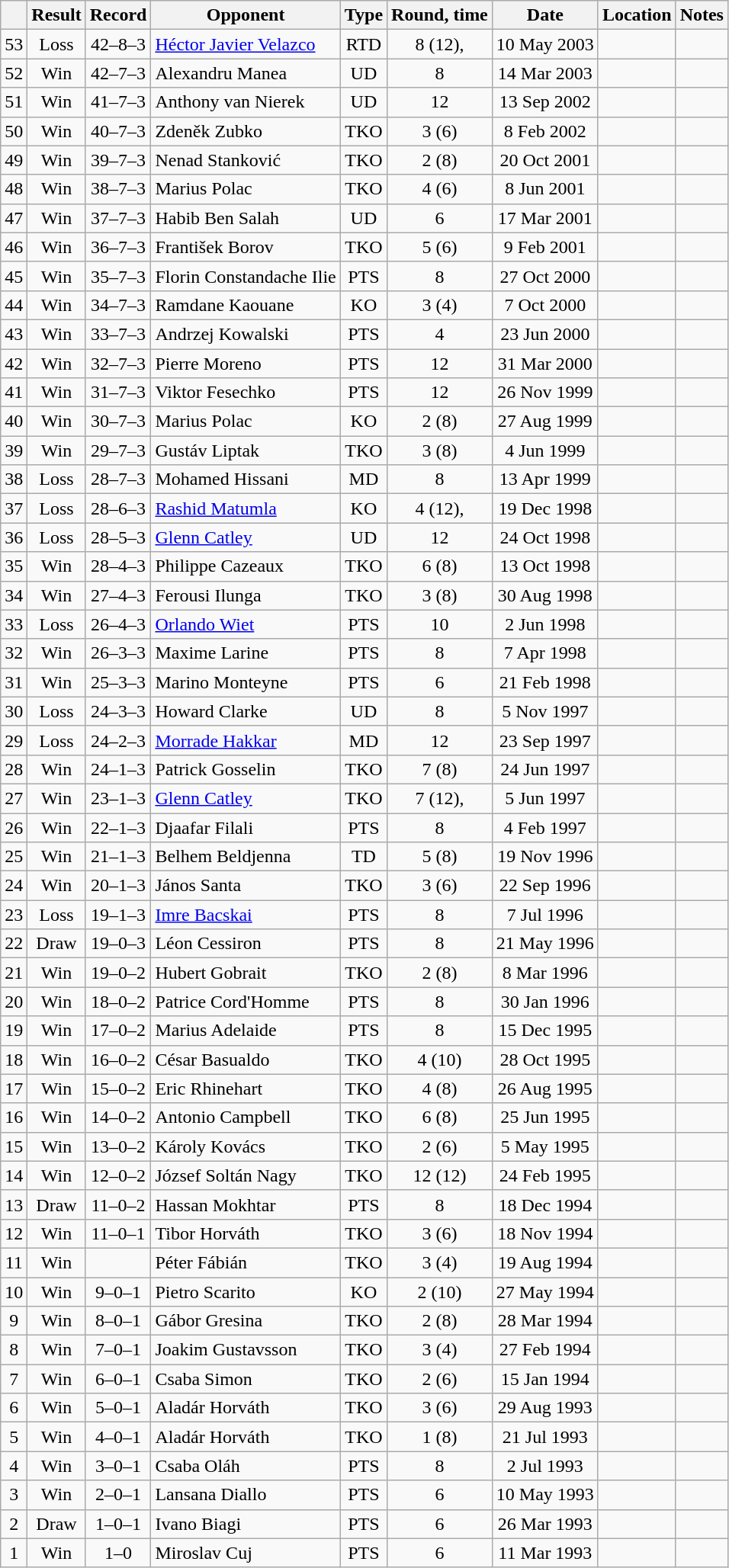<table class="wikitable" style="text-align:center">
<tr>
<th></th>
<th>Result</th>
<th>Record</th>
<th>Opponent</th>
<th>Type</th>
<th>Round, time</th>
<th>Date</th>
<th>Location</th>
<th>Notes</th>
</tr>
<tr>
<td>53</td>
<td>Loss</td>
<td>42–8–3</td>
<td style="text-align:left;"><a href='#'>Héctor Javier Velazco</a></td>
<td>RTD</td>
<td>8 (12), </td>
<td>10 May 2003</td>
<td style="text-align:left;"></td>
<td style="text-align:left;"></td>
</tr>
<tr>
<td>52</td>
<td>Win</td>
<td>42–7–3</td>
<td style="text-align:left;">Alexandru Manea</td>
<td>UD</td>
<td>8</td>
<td>14 Mar 2003</td>
<td style="text-align:left;"></td>
<td></td>
</tr>
<tr>
<td>51</td>
<td>Win</td>
<td>41–7–3</td>
<td style="text-align:left;">Anthony van Nierek</td>
<td>UD</td>
<td>12</td>
<td>13 Sep 2002</td>
<td style="text-align:left;"></td>
<td style="text-align:left;"></td>
</tr>
<tr>
<td>50</td>
<td>Win</td>
<td>40–7–3</td>
<td style="text-align:left;">Zdeněk Zubko</td>
<td>TKO</td>
<td>3 (6)</td>
<td>8 Feb 2002</td>
<td style="text-align:left;"></td>
<td></td>
</tr>
<tr>
<td>49</td>
<td>Win</td>
<td>39–7–3</td>
<td style="text-align:left;">Nenad Stanković</td>
<td>TKO</td>
<td>2 (8)</td>
<td>20 Oct 2001</td>
<td style="text-align:left;"></td>
<td></td>
</tr>
<tr>
<td>48</td>
<td>Win</td>
<td>38–7–3</td>
<td style="text-align:left;">Marius Polac</td>
<td>TKO</td>
<td>4 (6)</td>
<td>8 Jun 2001</td>
<td style="text-align:left;"></td>
<td></td>
</tr>
<tr>
<td>47</td>
<td>Win</td>
<td>37–7–3</td>
<td style="text-align:left;">Habib Ben Salah</td>
<td>UD</td>
<td>6</td>
<td>17 Mar 2001</td>
<td style="text-align:left;"></td>
<td></td>
</tr>
<tr>
<td>46</td>
<td>Win</td>
<td>36–7–3</td>
<td style="text-align:left;">František Borov</td>
<td>TKO</td>
<td>5 (6)</td>
<td>9 Feb 2001</td>
<td style="text-align:left;"></td>
<td></td>
</tr>
<tr>
<td>45</td>
<td>Win</td>
<td>35–7–3</td>
<td style="text-align:left;">Florin Constandache Ilie</td>
<td>PTS</td>
<td>8</td>
<td>27 Oct 2000</td>
<td style="text-align:left;"></td>
<td></td>
</tr>
<tr>
<td>44</td>
<td>Win</td>
<td>34–7–3</td>
<td style="text-align:left;">Ramdane Kaouane</td>
<td>KO</td>
<td>3 (4)</td>
<td>7 Oct 2000</td>
<td style="text-align:left;"></td>
<td></td>
</tr>
<tr>
<td>43</td>
<td>Win</td>
<td>33–7–3</td>
<td style="text-align:left;">Andrzej Kowalski</td>
<td>PTS</td>
<td>4</td>
<td>23 Jun 2000</td>
<td style="text-align:left;"></td>
<td></td>
</tr>
<tr>
<td>42</td>
<td>Win</td>
<td>32–7–3</td>
<td style="text-align:left;">Pierre Moreno</td>
<td>PTS</td>
<td>12</td>
<td>31 Mar 2000</td>
<td style="text-align:left;"></td>
<td style="text-align:left;"></td>
</tr>
<tr>
<td>41</td>
<td>Win</td>
<td>31–7–3</td>
<td style="text-align:left;">Viktor Fesechko</td>
<td>PTS</td>
<td>12</td>
<td>26 Nov 1999</td>
<td style="text-align:left;"></td>
<td style="text-align:left;"></td>
</tr>
<tr>
<td>40</td>
<td>Win</td>
<td>30–7–3</td>
<td style="text-align:left;">Marius Polac</td>
<td>KO</td>
<td>2 (8)</td>
<td>27 Aug 1999</td>
<td style="text-align:left;"></td>
<td></td>
</tr>
<tr>
<td>39</td>
<td>Win</td>
<td>29–7–3</td>
<td style="text-align:left;">Gustáv Liptak</td>
<td>TKO</td>
<td>3 (8)</td>
<td>4 Jun 1999</td>
<td style="text-align:left;"></td>
<td></td>
</tr>
<tr>
<td>38</td>
<td>Loss</td>
<td>28–7–3</td>
<td style="text-align:left;">Mohamed Hissani</td>
<td>MD</td>
<td>8</td>
<td>13 Apr 1999</td>
<td style="text-align:left;"></td>
<td></td>
</tr>
<tr>
<td>37</td>
<td>Loss</td>
<td>28–6–3</td>
<td style="text-align:left;"><a href='#'>Rashid Matumla</a></td>
<td>KO</td>
<td>4 (12), </td>
<td>19 Dec 1998</td>
<td style="text-align:left;"></td>
<td style="text-align:left;"></td>
</tr>
<tr>
<td>36</td>
<td>Loss</td>
<td>28–5–3</td>
<td style="text-align:left;"><a href='#'>Glenn Catley</a></td>
<td>UD</td>
<td>12</td>
<td>24 Oct 1998</td>
<td style="text-align:left;"></td>
<td style="text-align:left;"></td>
</tr>
<tr>
<td>35</td>
<td>Win</td>
<td>28–4–3</td>
<td style="text-align:left;">Philippe Cazeaux</td>
<td>TKO</td>
<td>6 (8)</td>
<td>13 Oct 1998</td>
<td style="text-align:left;"></td>
<td></td>
</tr>
<tr>
<td>34</td>
<td>Win</td>
<td>27–4–3</td>
<td style="text-align:left;">Ferousi Ilunga</td>
<td>TKO</td>
<td>3 (8)</td>
<td>30 Aug 1998</td>
<td style="text-align:left;"></td>
<td></td>
</tr>
<tr>
<td>33</td>
<td>Loss</td>
<td>26–4–3</td>
<td style="text-align:left;"><a href='#'>Orlando Wiet</a></td>
<td>PTS</td>
<td>10</td>
<td>2 Jun 1998</td>
<td style="text-align:left;"></td>
<td></td>
</tr>
<tr>
<td>32</td>
<td>Win</td>
<td>26–3–3</td>
<td style="text-align:left;">Maxime Larine</td>
<td>PTS</td>
<td>8</td>
<td>7 Apr 1998</td>
<td style="text-align:left;"></td>
<td></td>
</tr>
<tr>
<td>31</td>
<td>Win</td>
<td>25–3–3</td>
<td style="text-align:left;">Marino Monteyne</td>
<td>PTS</td>
<td>6</td>
<td>21 Feb 1998</td>
<td style="text-align:left;"></td>
<td></td>
</tr>
<tr>
<td>30</td>
<td>Loss</td>
<td>24–3–3</td>
<td style="text-align:left;">Howard Clarke</td>
<td>UD</td>
<td>8</td>
<td>5 Nov 1997</td>
<td style="text-align:left;"></td>
<td></td>
</tr>
<tr>
<td>29</td>
<td>Loss</td>
<td>24–2–3</td>
<td style="text-align:left;"><a href='#'>Morrade Hakkar</a></td>
<td>MD</td>
<td>12</td>
<td>23 Sep 1997</td>
<td style="text-align:left;"></td>
<td style="text-align:left;"></td>
</tr>
<tr>
<td>28</td>
<td>Win</td>
<td>24–1–3</td>
<td style="text-align:left;">Patrick Gosselin</td>
<td>TKO</td>
<td>7 (8)</td>
<td>24 Jun 1997</td>
<td style="text-align:left;"></td>
<td></td>
</tr>
<tr>
<td>27</td>
<td>Win</td>
<td>23–1–3</td>
<td style="text-align:left;"><a href='#'>Glenn Catley</a></td>
<td>TKO</td>
<td>7 (12), </td>
<td>5 Jun 1997</td>
<td style="text-align:left;"></td>
<td style="text-align:left;"></td>
</tr>
<tr>
<td>26</td>
<td>Win</td>
<td>22–1–3</td>
<td style="text-align:left;">Djaafar Filali</td>
<td>PTS</td>
<td>8</td>
<td>4 Feb 1997</td>
<td style="text-align:left;"></td>
<td></td>
</tr>
<tr>
<td>25</td>
<td>Win</td>
<td>21–1–3</td>
<td style="text-align:left;">Belhem Beldjenna</td>
<td>TD</td>
<td>5 (8)</td>
<td>19 Nov 1996</td>
<td style="text-align:left;"></td>
<td></td>
</tr>
<tr>
<td>24</td>
<td>Win</td>
<td>20–1–3</td>
<td style="text-align:left;">János Santa</td>
<td>TKO</td>
<td>3 (6)</td>
<td>22 Sep 1996</td>
<td style="text-align:left;"></td>
<td></td>
</tr>
<tr>
<td>23</td>
<td>Loss</td>
<td>19–1–3</td>
<td style="text-align:left;"><a href='#'>Imre Bacskai</a></td>
<td>PTS</td>
<td>8</td>
<td>7 Jul 1996</td>
<td style="text-align:left;"></td>
<td></td>
</tr>
<tr>
<td>22</td>
<td>Draw</td>
<td>19–0–3</td>
<td style="text-align:left;">Léon Cessiron</td>
<td>PTS</td>
<td>8</td>
<td>21 May 1996</td>
<td style="text-align:left;"></td>
<td></td>
</tr>
<tr>
<td>21</td>
<td>Win</td>
<td>19–0–2</td>
<td style="text-align:left;">Hubert Gobrait</td>
<td>TKO</td>
<td>2 (8)</td>
<td>8 Mar 1996</td>
<td style="text-align:left;"></td>
<td></td>
</tr>
<tr>
<td>20</td>
<td>Win</td>
<td>18–0–2</td>
<td style="text-align:left;">Patrice Cord'Homme</td>
<td>PTS</td>
<td>8</td>
<td>30 Jan 1996</td>
<td style="text-align:left;"></td>
<td></td>
</tr>
<tr>
<td>19</td>
<td>Win</td>
<td>17–0–2</td>
<td style="text-align:left;">Marius Adelaide</td>
<td>PTS</td>
<td>8</td>
<td>15 Dec 1995</td>
<td style="text-align:left;"></td>
<td></td>
</tr>
<tr>
<td>18</td>
<td>Win</td>
<td>16–0–2</td>
<td style="text-align:left;">César Basualdo</td>
<td>TKO</td>
<td>4 (10)</td>
<td>28 Oct 1995</td>
<td style="text-align:left;"></td>
<td></td>
</tr>
<tr>
<td>17</td>
<td>Win</td>
<td>15–0–2</td>
<td style="text-align:left;">Eric Rhinehart</td>
<td>TKO</td>
<td>4 (8)</td>
<td>26 Aug 1995</td>
<td style="text-align:left;"></td>
<td></td>
</tr>
<tr>
<td>16</td>
<td>Win</td>
<td>14–0–2</td>
<td style="text-align:left;">Antonio Campbell</td>
<td>TKO</td>
<td>6 (8)</td>
<td>25 Jun 1995</td>
<td style="text-align:left;"></td>
<td></td>
</tr>
<tr>
<td>15</td>
<td>Win</td>
<td>13–0–2</td>
<td style="text-align:left;">Károly Kovács</td>
<td>TKO</td>
<td>2 (6)</td>
<td>5 May 1995</td>
<td style="text-align:left;"></td>
<td></td>
</tr>
<tr>
<td>14</td>
<td>Win</td>
<td>12–0–2</td>
<td style="text-align:left;">József Soltán Nagy</td>
<td>TKO</td>
<td>12 (12)</td>
<td>24 Feb 1995</td>
<td style="text-align:left;"></td>
<td style="text-align:left;"></td>
</tr>
<tr>
<td>13</td>
<td>Draw</td>
<td>11–0–2</td>
<td style="text-align:left;">Hassan Mokhtar</td>
<td>PTS</td>
<td>8</td>
<td>18 Dec 1994</td>
<td style="text-align:left;"></td>
<td></td>
</tr>
<tr>
<td>12</td>
<td>Win</td>
<td>11–0–1</td>
<td style="text-align:left;">Tibor Horváth</td>
<td>TKO</td>
<td>3 (6)</td>
<td>18 Nov 1994</td>
<td style="text-align:left;"></td>
<td></td>
</tr>
<tr>
<td>11</td>
<td>Win</td>
<td></td>
<td style="text-align:left;">Péter Fábián</td>
<td>TKO</td>
<td>3 (4)</td>
<td>19 Aug 1994</td>
<td style="text-align:left;"></td>
<td></td>
</tr>
<tr>
<td>10</td>
<td>Win</td>
<td>9–0–1</td>
<td style="text-align:left;">Pietro Scarito</td>
<td>KO</td>
<td>2 (10)</td>
<td>27 May 1994</td>
<td style="text-align:left;"></td>
<td style="text-align:left;"></td>
</tr>
<tr>
<td>9</td>
<td>Win</td>
<td>8–0–1</td>
<td style="text-align:left;">Gábor Gresina</td>
<td>TKO</td>
<td>2 (8)</td>
<td>28 Mar 1994</td>
<td style="text-align:left;"></td>
<td></td>
</tr>
<tr>
<td>8</td>
<td>Win</td>
<td>7–0–1</td>
<td style="text-align:left;">Joakim Gustavsson</td>
<td>TKO</td>
<td>3 (4)</td>
<td>27 Feb 1994</td>
<td style="text-align:left;"></td>
<td></td>
</tr>
<tr>
<td>7</td>
<td>Win</td>
<td>6–0–1</td>
<td style="text-align:left;">Csaba Simon</td>
<td>TKO</td>
<td>2 (6)</td>
<td>15 Jan 1994</td>
<td style="text-align:left;"></td>
<td></td>
</tr>
<tr>
<td>6</td>
<td>Win</td>
<td>5–0–1</td>
<td style="text-align:left;">Aladár Horváth</td>
<td>TKO</td>
<td>3 (6)</td>
<td>29 Aug 1993</td>
<td style="text-align:left;"></td>
<td></td>
</tr>
<tr>
<td>5</td>
<td>Win</td>
<td>4–0–1</td>
<td style="text-align:left;">Aladár Horváth</td>
<td>TKO</td>
<td>1 (8)</td>
<td>21 Jul 1993</td>
<td style="text-align:left;"></td>
<td></td>
</tr>
<tr>
<td>4</td>
<td>Win</td>
<td>3–0–1</td>
<td style="text-align:left;">Csaba Oláh</td>
<td>PTS</td>
<td>8</td>
<td>2 Jul 1993</td>
<td style="text-align:left;"></td>
<td></td>
</tr>
<tr>
<td>3</td>
<td>Win</td>
<td>2–0–1</td>
<td style="text-align:left;">Lansana Diallo</td>
<td>PTS</td>
<td>6</td>
<td>10 May 1993</td>
<td style="text-align:left;"></td>
<td></td>
</tr>
<tr>
<td>2</td>
<td>Draw</td>
<td>1–0–1</td>
<td style="text-align:left;">Ivano Biagi</td>
<td>PTS</td>
<td>6</td>
<td>26 Mar 1993</td>
<td style="text-align:left;"></td>
<td></td>
</tr>
<tr>
<td>1</td>
<td>Win</td>
<td>1–0</td>
<td style="text-align:left;">Miroslav Cuj</td>
<td>PTS</td>
<td>6</td>
<td>11 Mar 1993</td>
<td style="text-align:left;"></td>
<td></td>
</tr>
</table>
